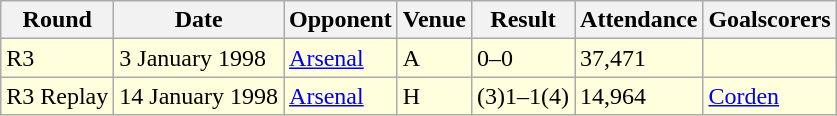<table class="wikitable">
<tr>
<th>Round</th>
<th>Date</th>
<th>Opponent</th>
<th>Venue</th>
<th>Result</th>
<th>Attendance</th>
<th>Goalscorers</th>
</tr>
<tr style="background-color: #ffffdd;">
<td>R3</td>
<td>3 January 1998</td>
<td><a href='#'>Arsenal</a></td>
<td>A</td>
<td>0–0</td>
<td>37,471</td>
<td></td>
</tr>
<tr style="background-color: #ffffdd;">
<td>R3 Replay</td>
<td>14 January 1998</td>
<td><a href='#'>Arsenal</a></td>
<td>H</td>
<td>(3)1–1(4)</td>
<td>14,964</td>
<td><a href='#'>Corden</a></td>
</tr>
</table>
